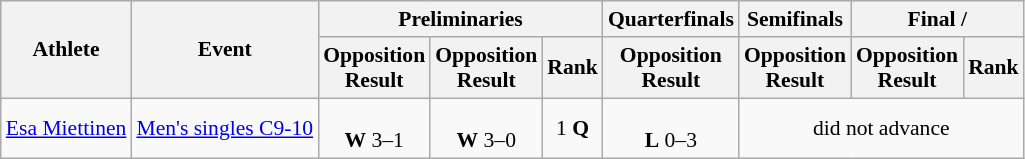<table class=wikitable style="font-size:90%">
<tr>
<th rowspan="2">Athlete</th>
<th rowspan="2">Event</th>
<th colspan="3">Preliminaries</th>
<th>Quarterfinals</th>
<th>Semifinals</th>
<th colspan="2">Final / </th>
</tr>
<tr>
<th>Opposition<br>Result</th>
<th>Opposition<br>Result</th>
<th>Rank</th>
<th>Opposition<br>Result</th>
<th>Opposition<br>Result</th>
<th>Opposition<br>Result</th>
<th>Rank</th>
</tr>
<tr>
<td><a href='#'>Esa Miettinen</a></td>
<td><a href='#'>Men's singles C9-10</a></td>
<td align="center"><br><strong>W</strong> 3–1</td>
<td align="center"><br><strong>W</strong> 3–0</td>
<td align="center">1 <strong>Q</strong></td>
<td align="center"><br><strong>L</strong> 0–3</td>
<td align="center" colspan="3">did not advance</td>
</tr>
</table>
